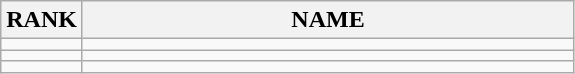<table class="wikitable">
<tr>
<th>RANK</th>
<th style="width: 20em">NAME</th>
</tr>
<tr>
<td align="center"></td>
<td></td>
</tr>
<tr>
<td align="center"></td>
<td></td>
</tr>
<tr>
<td align="center"></td>
<td></td>
</tr>
</table>
